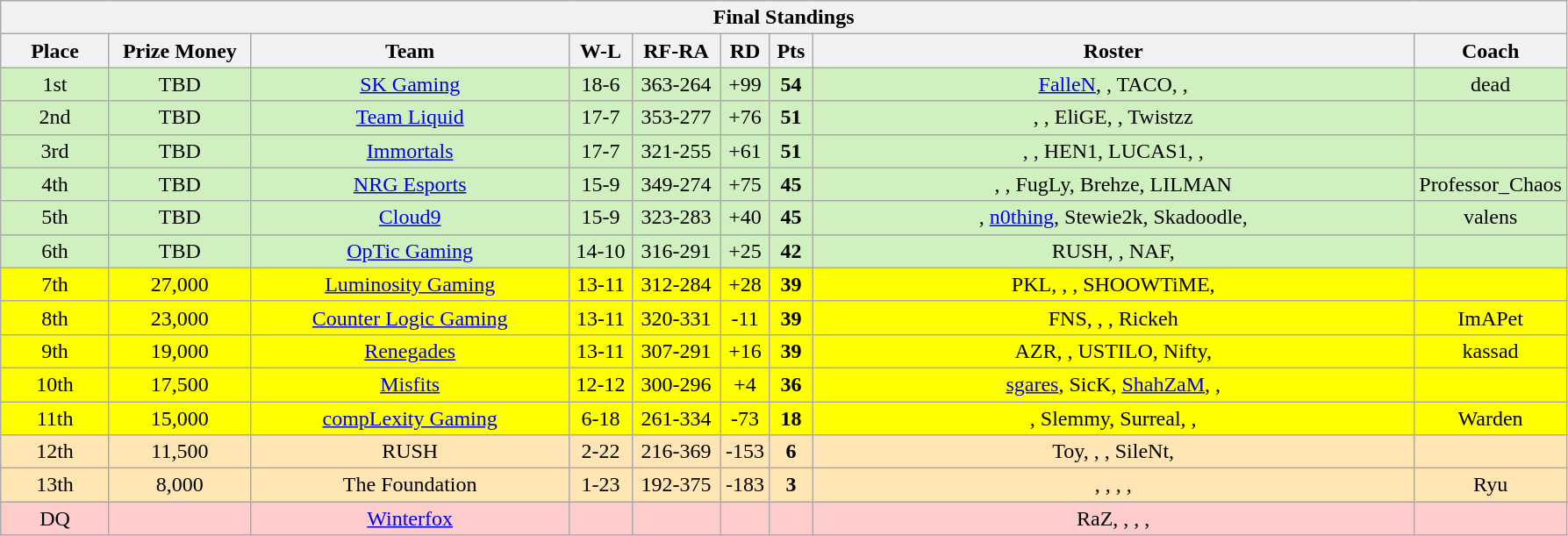<table class="wikitable" style="text-align: center;">
<tr>
<th colspan=9>Final Standings</th>
</tr>
<tr>
<th width="75px">Place</th>
<th width="100">Prize Money</th>
<th width="235">Team</th>
<th width="40px">W-L</th>
<th width="60px">RF-RA</th>
<th width="30px">RD</th>
<th width="25px">Pts</th>
<th width="450px">Roster</th>
<th width="100px">Coach</th>
</tr>
<tr style="background: #D0F0C0;">
<td>1st</td>
<td>TBD</td>
<td><a href='#'>SK Gaming</a></td>
<td>18-6</td>
<td>363-264</td>
<td>+99</td>
<td><strong>54</strong></td>
<td><a href='#'>FalleN</a>,  ,  TACO,  ,  </td>
<td>dead</td>
</tr>
<tr style="background: #D0F0C0;">
<td>2nd</td>
<td>TBD</td>
<td><a href='#'>Team Liquid</a></td>
<td>17-7</td>
<td>353-277</td>
<td>+76</td>
<td><strong>51</strong></td>
<td>,  ,  EliGE,  ,  Twistzz</td>
<td></td>
</tr>
<tr style="background: #D0F0C0;">
<td>3rd</td>
<td>TBD</td>
<td><a href='#'>Immortals</a></td>
<td>17-7</td>
<td>321-255</td>
<td>+61</td>
<td><strong>51</strong></td>
<td>,  ,  HEN1,  LUCAS1, ,  </td>
<td></td>
</tr>
<tr style="background: #D0F0C0;">
<td>4th</td>
<td>TBD</td>
<td><a href='#'>NRG Esports</a></td>
<td>15-9</td>
<td>349-274</td>
<td>+75</td>
<td><strong>45</strong></td>
<td>,  ,  FugLy,  Brehze,  LILMAN</td>
<td>Professor_Chaos</td>
</tr>
<tr style="background: #D0F0C0;">
<td>5th</td>
<td>TBD</td>
<td><a href='#'>Cloud9</a></td>
<td>15-9</td>
<td>323-283</td>
<td>+40</td>
<td><strong>45</strong></td>
<td>,  <a href='#'>n0thing</a>,  Stewie2k,  Skadoodle,  </td>
<td>valens</td>
</tr>
<tr style="background: #D0F0C0;">
<td>6th</td>
<td>TBD</td>
<td><a href='#'>OpTic Gaming</a></td>
<td>14-10</td>
<td>316-291</td>
<td>+25</td>
<td><strong>42</strong></td>
<td>RUSH,  ,  NAF,  </td>
<td></td>
</tr>
<tr style="background: #FFFF00;">
<td>7th</td>
<td>27,000</td>
<td><a href='#'>Luminosity Gaming</a></td>
<td>13-11</td>
<td>312-284</td>
<td>+28</td>
<td><strong>39</strong></td>
<td>PKL,  ,  ,  SHOOWTiME,  </td>
<td></td>
</tr>
<tr style="background: #FFFF00;">
<td>8th</td>
<td>23,000</td>
<td><a href='#'>Counter Logic Gaming</a></td>
<td>13-11</td>
<td>320-331</td>
<td>-11</td>
<td><strong>39</strong></td>
<td>FNS,  ,    ,  Rickeh</td>
<td>ImAPet</td>
</tr>
<tr style="background: #FFFF00;">
<td>9th</td>
<td>19,000</td>
<td><a href='#'>Renegades</a></td>
<td>13-11</td>
<td>307-291</td>
<td>+16</td>
<td><strong>39</strong></td>
<td>AZR,  ,  USTILO,  Nifty,  </td>
<td>kassad</td>
</tr>
<tr style="background: #FFFF00;">
<td>10th</td>
<td>17,500</td>
<td><a href='#'>Misfits</a></td>
<td>12-12</td>
<td>300-296</td>
<td>+4</td>
<td><strong>36</strong></td>
<td><a href='#'>sgares</a>,  SicK,  <a href='#'>ShahZaM</a>,  ,  </td>
<td></td>
</tr>
<tr style="background: #FFFF00;">
<td>11th</td>
<td>15,000</td>
<td><a href='#'>compLexity Gaming</a></td>
<td>6-18</td>
<td>261-334</td>
<td>-73</td>
<td><strong>18</strong></td>
<td>,  Slemmy,  Surreal,  ,  </td>
<td>Warden</td>
</tr>
<tr style="background: #FFE5B4;">
<td>12th</td>
<td>11,500</td>
<td>RUSH</td>
<td>2-22</td>
<td>216-369</td>
<td>-153</td>
<td><strong>6</strong></td>
<td>Toy,  ,  ,  SileNt,  </td>
<td></td>
</tr>
<tr style="background: #FFE5B4;">
<td>13th</td>
<td>8,000</td>
<td>The Foundation</td>
<td>1-23</td>
<td>192-375</td>
<td>-183</td>
<td><strong>3</strong></td>
<td>,  ,  ,  ,  </td>
<td>Ryu</td>
</tr>
<tr style="background: #FFCCCC;">
<td>DQ</td>
<td></td>
<td><a href='#'>Winterfox</a></td>
<td></td>
<td></td>
<td></td>
<td></td>
<td>RaZ,  ,  ,  ,  </td>
<td></td>
</tr>
</table>
